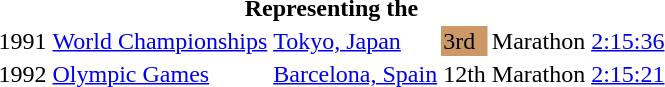<table>
<tr>
<th colspan="6">Representing the </th>
</tr>
<tr>
<td>1991</td>
<td><a href='#'>World Championships</a></td>
<td><a href='#'>Tokyo, Japan</a></td>
<td bgcolor="cc9966">3rd</td>
<td>Marathon</td>
<td><a href='#'>2:15:36</a></td>
</tr>
<tr>
<td>1992</td>
<td><a href='#'>Olympic Games</a></td>
<td><a href='#'>Barcelona, Spain</a></td>
<td>12th</td>
<td>Marathon</td>
<td><a href='#'>2:15:21</a></td>
</tr>
</table>
